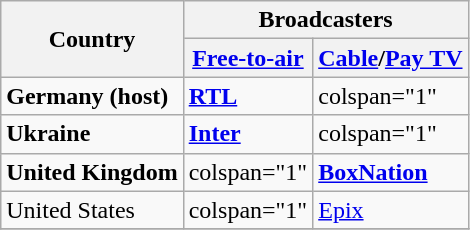<table class="wikitable">
<tr>
<th rowspan="2">Country</th>
<th colspan="2">Broadcasters</th>
</tr>
<tr>
<th><a href='#'>Free-to-air</a></th>
<th><a href='#'>Cable</a>/<a href='#'>Pay TV</a></th>
</tr>
<tr>
<td><strong>Germany (host)</strong></td>
<td><strong><a href='#'>RTL</a></strong></td>
<td>colspan="1" </td>
</tr>
<tr>
<td><strong>Ukraine</strong></td>
<td><strong><a href='#'>Inter</a></strong></td>
<td>colspan="1" </td>
</tr>
<tr>
<td><strong>United Kingdom</strong></td>
<td>colspan="1" </td>
<td><strong><a href='#'>BoxNation</a></strong></td>
</tr>
<tr>
<td>United States</td>
<td>colspan="1" </td>
<td><a href='#'>Epix</a></td>
</tr>
<tr>
</tr>
</table>
